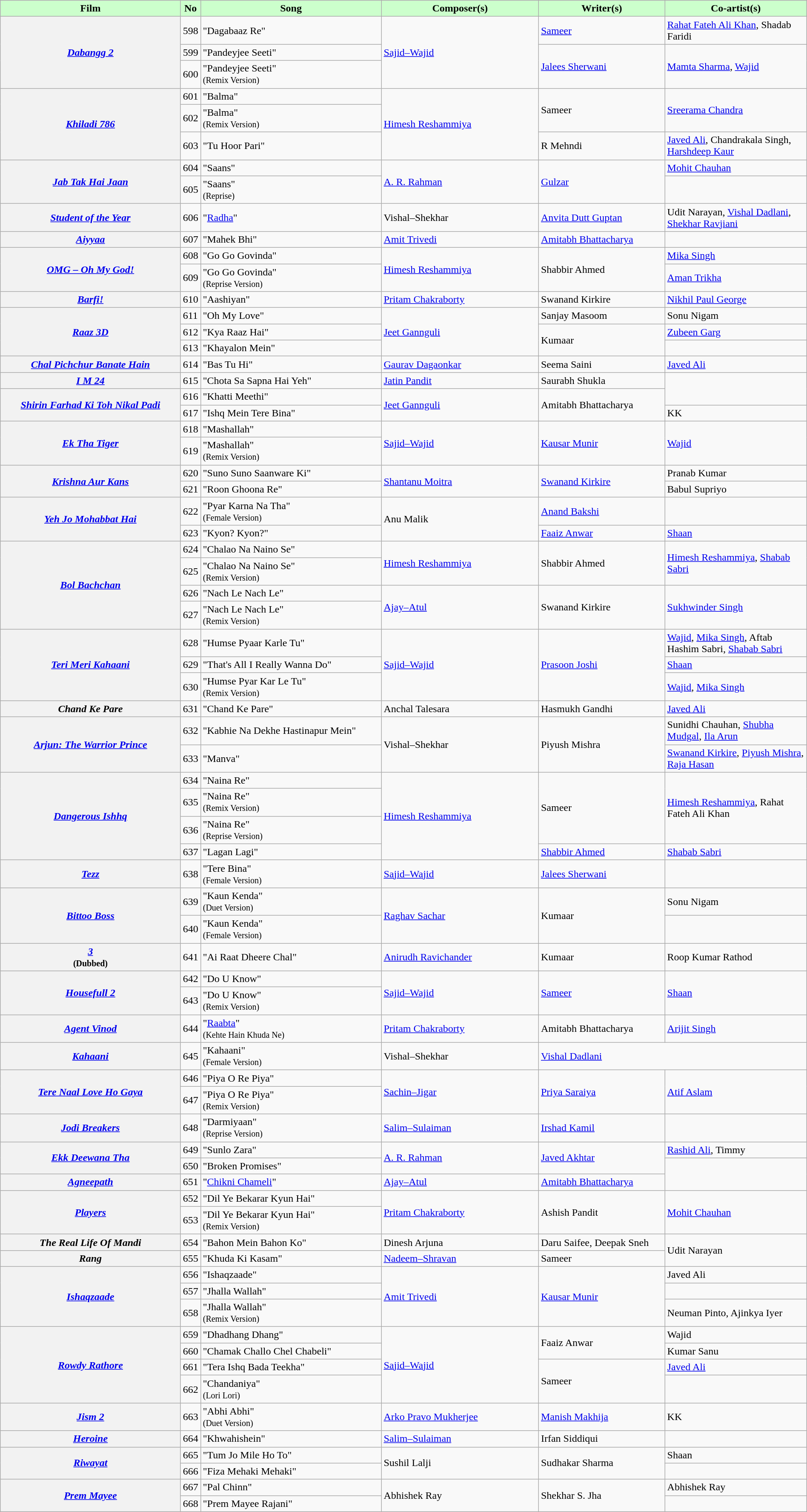<table class="wikitable plainrowheaders" style="width:100%; textcolor:#000">
<tr style="background:#cfc; text-align:center;">
<td scope="col" style="width:23%;"><strong>Film</strong></td>
<td><strong>No</strong></td>
<td scope="col" style="width:23%;"><strong>Song</strong></td>
<td scope="col" style="width:20%;"><strong>Composer(s)</strong></td>
<td scope="col" style="width:16%;"><strong>Writer(s)</strong></td>
<td scope="col" style="width:18%;"><strong>Co-artist(s)</strong></td>
</tr>
<tr>
<th scope="row" rowspan="3"><em><a href='#'>Dabangg 2</a></em></th>
<td>598</td>
<td>"Dagabaaz Re"</td>
<td rowspan="3"><a href='#'>Sajid–Wajid</a></td>
<td><a href='#'>Sameer</a></td>
<td><a href='#'>Rahat Fateh Ali Khan</a>, Shadab Faridi</td>
</tr>
<tr>
<td>599</td>
<td>"Pandeyjee Seeti"</td>
<td rowspan="2"><a href='#'>Jalees Sherwani</a></td>
<td rowspan="2"><a href='#'>Mamta Sharma</a>, <a href='#'>Wajid</a></td>
</tr>
<tr>
<td>600</td>
<td>"Pandeyjee Seeti" <br><small>(Remix Version)</small></td>
</tr>
<tr>
<th scope="row" rowspan="3"><em><a href='#'>Khiladi 786</a></em></th>
<td>601</td>
<td>"Balma"</td>
<td rowspan="3"><a href='#'>Himesh Reshammiya</a></td>
<td rowspan="2">Sameer</td>
<td rowspan="2"><a href='#'>Sreerama Chandra</a></td>
</tr>
<tr>
<td>602</td>
<td>"Balma" <br><small>(Remix Version)</small></td>
</tr>
<tr>
<td>603</td>
<td>"Tu Hoor Pari"</td>
<td>R Mehndi</td>
<td><a href='#'>Javed Ali</a>, Chandrakala Singh, <a href='#'>Harshdeep Kaur</a></td>
</tr>
<tr>
<th scope="row" rowspan="2"><em><a href='#'>Jab Tak Hai Jaan</a></em></th>
<td>604</td>
<td>"Saans"</td>
<td rowspan="2"><a href='#'>A. R. Rahman</a></td>
<td rowspan="2"><a href='#'>Gulzar</a></td>
<td><a href='#'>Mohit Chauhan</a></td>
</tr>
<tr>
<td>605</td>
<td>"Saans"<br><small>(Reprise)</small></td>
<td></td>
</tr>
<tr>
<th scope="row"><em><a href='#'>Student of the Year</a></em></th>
<td>606</td>
<td>"<a href='#'>Radha</a>"</td>
<td>Vishal–Shekhar</td>
<td><a href='#'>Anvita Dutt Guptan</a></td>
<td>Udit Narayan, <a href='#'>Vishal Dadlani</a>, <a href='#'>Shekhar Ravjiani</a></td>
</tr>
<tr>
<th scope="row"><em><a href='#'>Aiyyaa</a></em></th>
<td>607</td>
<td>"Mahek Bhi"</td>
<td><a href='#'>Amit Trivedi</a></td>
<td><a href='#'>Amitabh Bhattacharya</a></td>
<td></td>
</tr>
<tr>
<th scope="row" rowspan="2"><em><a href='#'>OMG – Oh My God!</a></em></th>
<td>608</td>
<td>"Go Go Govinda"</td>
<td rowspan="2"><a href='#'>Himesh Reshammiya</a></td>
<td rowspan="2">Shabbir Ahmed</td>
<td><a href='#'>Mika Singh</a></td>
</tr>
<tr>
<td>609</td>
<td>"Go Go Govinda" <br><small>(Reprise Version)</small></td>
<td><a href='#'>Aman Trikha</a></td>
</tr>
<tr>
<th scope="row"><em><a href='#'>Barfi!</a></em></th>
<td>610</td>
<td>"Aashiyan"</td>
<td><a href='#'>Pritam Chakraborty</a></td>
<td>Swanand Kirkire</td>
<td><a href='#'>Nikhil Paul George</a></td>
</tr>
<tr>
<th scope="row" rowspan="3"><em><a href='#'>Raaz 3D</a></em></th>
<td>611</td>
<td>"Oh My Love"</td>
<td rowspan="3"><a href='#'>Jeet Gannguli</a></td>
<td>Sanjay Masoom</td>
<td>Sonu Nigam</td>
</tr>
<tr>
<td>612</td>
<td>"Kya Raaz Hai"</td>
<td rowspan="2">Kumaar</td>
<td><a href='#'>Zubeen Garg</a></td>
</tr>
<tr>
<td>613</td>
<td>"Khayalon Mein"</td>
<td></td>
</tr>
<tr>
<th scope="row"><em><a href='#'>Chal Pichchur Banate Hain</a></em></th>
<td>614</td>
<td>"Bas Tu Hi"</td>
<td><a href='#'>Gaurav Dagaonkar</a></td>
<td>Seema Saini</td>
<td><a href='#'>Javed Ali</a></td>
</tr>
<tr>
<th scope="row"><em><a href='#'>I M 24</a></em></th>
<td>615</td>
<td>"Chota Sa Sapna Hai Yeh"</td>
<td><a href='#'>Jatin Pandit</a></td>
<td>Saurabh Shukla</td>
<td rowspan="2"></td>
</tr>
<tr>
<th scope="row" rowspan="2"><em><a href='#'>Shirin Farhad Ki Toh Nikal Padi</a></em></th>
<td>616</td>
<td>"Khatti Meethi"</td>
<td rowspan="2"><a href='#'>Jeet Gannguli</a></td>
<td rowspan="2">Amitabh Bhattacharya</td>
</tr>
<tr>
<td>617</td>
<td>"Ishq Mein Tere Bina"</td>
<td>KK</td>
</tr>
<tr>
<th scope="row" rowspan="2"><em><a href='#'>Ek Tha Tiger</a></em></th>
<td>618</td>
<td>"Mashallah"</td>
<td rowspan="2"><a href='#'>Sajid–Wajid</a></td>
<td rowspan="2"><a href='#'>Kausar Munir</a></td>
<td rowspan="2"><a href='#'>Wajid</a></td>
</tr>
<tr>
<td>619</td>
<td>"Mashallah" <br><small>(Remix Version)</small></td>
</tr>
<tr>
<th scope="row" rowspan="2"><em><a href='#'>Krishna Aur Kans</a></em></th>
<td>620</td>
<td>"Suno Suno Saanware Ki"</td>
<td rowspan="2"><a href='#'>Shantanu Moitra</a></td>
<td rowspan="2"><a href='#'>Swanand Kirkire</a></td>
<td>Pranab Kumar</td>
</tr>
<tr>
<td>621</td>
<td>"Roon Ghoona Re"</td>
<td>Babul Supriyo</td>
</tr>
<tr>
<th scope="row" rowspan="2"><em><a href='#'>Yeh Jo Mohabbat Hai</a></em></th>
<td>622</td>
<td>"Pyar Karna Na Tha" <br><small>(Female Version)</small></td>
<td rowspan="2">Anu Malik</td>
<td><a href='#'>Anand Bakshi</a></td>
<td></td>
</tr>
<tr>
<td>623</td>
<td>"Kyon? Kyon?"</td>
<td><a href='#'>Faaiz Anwar</a></td>
<td><a href='#'>Shaan</a></td>
</tr>
<tr>
<th scope="row" rowspan="4"><em><a href='#'>Bol Bachchan</a></em></th>
<td>624</td>
<td>"Chalao Na Naino Se"</td>
<td rowspan="2"><a href='#'>Himesh Reshammiya</a></td>
<td rowspan="2">Shabbir Ahmed</td>
<td rowspan="2"><a href='#'>Himesh Reshammiya</a>, <a href='#'>Shabab Sabri</a></td>
</tr>
<tr>
<td>625</td>
<td>"Chalao Na Naino Se" <br><small>(Remix Version)</small></td>
</tr>
<tr>
<td>626</td>
<td>"Nach Le Nach Le"</td>
<td rowspan="2"><a href='#'>Ajay–Atul</a></td>
<td rowspan="2">Swanand Kirkire</td>
<td rowspan="2"><a href='#'>Sukhwinder Singh</a></td>
</tr>
<tr>
<td>627</td>
<td>"Nach Le Nach Le" <br><small>(Remix Version)</small></td>
</tr>
<tr>
<th scope="row" rowspan="3"><em><a href='#'>Teri Meri Kahaani</a></em></th>
<td>628</td>
<td>"Humse Pyaar Karle Tu"</td>
<td rowspan="3"><a href='#'>Sajid–Wajid</a></td>
<td rowspan="3"><a href='#'>Prasoon Joshi</a></td>
<td><a href='#'>Wajid</a>, <a href='#'>Mika Singh</a>, Aftab Hashim Sabri, <a href='#'>Shabab Sabri</a></td>
</tr>
<tr>
<td>629</td>
<td>"That's All I Really Wanna Do"</td>
<td><a href='#'>Shaan</a></td>
</tr>
<tr>
<td>630</td>
<td>"Humse Pyar Kar Le Tu" <br><small>(Remix Version)</small></td>
<td><a href='#'>Wajid</a>, <a href='#'>Mika Singh</a></td>
</tr>
<tr>
<th scope="row"><em>Chand Ke Pare</em></th>
<td>631</td>
<td>"Chand Ke Pare"</td>
<td>Anchal Talesara</td>
<td>Hasmukh Gandhi</td>
<td><a href='#'>Javed Ali</a></td>
</tr>
<tr>
<th scope="row" rowspan="2"><em><a href='#'>Arjun: The Warrior Prince</a></em></th>
<td>632</td>
<td>"Kabhie Na Dekhe Hastinapur Mein"</td>
<td rowspan="2">Vishal–Shekhar</td>
<td rowspan="2">Piyush Mishra</td>
<td>Sunidhi Chauhan, <a href='#'>Shubha Mudgal</a>, <a href='#'>Ila Arun</a></td>
</tr>
<tr>
<td>633</td>
<td>"Manva"</td>
<td><a href='#'>Swanand Kirkire</a>, <a href='#'>Piyush Mishra</a>, <a href='#'>Raja Hasan</a></td>
</tr>
<tr>
<th scope="row"  rowspan="4"><em><a href='#'>Dangerous Ishhq</a></em></th>
<td>634</td>
<td>"Naina Re"</td>
<td rowspan="4"><a href='#'>Himesh Reshammiya</a></td>
<td rowspan="3">Sameer</td>
<td rowspan="3"><a href='#'>Himesh Reshammiya</a>, Rahat Fateh Ali Khan</td>
</tr>
<tr>
<td>635</td>
<td>"Naina Re" <br><small>(Remix Version)</small></td>
</tr>
<tr>
<td>636</td>
<td>"Naina Re" <br><small>(Reprise Version)</small></td>
</tr>
<tr>
<td>637</td>
<td>"Lagan Lagi"</td>
<td><a href='#'>Shabbir Ahmed</a></td>
<td><a href='#'>Shabab Sabri</a></td>
</tr>
<tr>
<th scope="row"><em><a href='#'>Tezz</a></em></th>
<td>638</td>
<td>"Tere Bina"  <br><small>(Female Version)</small></td>
<td><a href='#'>Sajid–Wajid</a></td>
<td><a href='#'>Jalees Sherwani</a></td>
<td></td>
</tr>
<tr>
<th scope="row" rowspan="2"><em><a href='#'>Bittoo Boss</a></em></th>
<td>639</td>
<td>"Kaun Kenda" <br><small>(Duet Version)</small></td>
<td rowspan="2"><a href='#'>Raghav Sachar</a></td>
<td rowspan="2">Kumaar</td>
<td>Sonu Nigam</td>
</tr>
<tr>
<td>640</td>
<td>"Kaun Kenda" <br><small>(Female Version)</small></td>
<td></td>
</tr>
<tr>
<th scope="row"><em><a href='#'>3</a></em><br><small>(Dubbed)</small></th>
<td>641</td>
<td>"Ai Raat Dheere Chal"</td>
<td><a href='#'>Anirudh Ravichander</a></td>
<td>Kumaar</td>
<td>Roop Kumar Rathod</td>
</tr>
<tr>
<th scope="row" rowspan="2"><em><a href='#'>Housefull 2</a></em></th>
<td>642</td>
<td>"Do U Know"</td>
<td rowspan="2"><a href='#'>Sajid–Wajid</a></td>
<td rowspan="2"><a href='#'>Sameer</a></td>
<td rowspan="2"><a href='#'>Shaan</a></td>
</tr>
<tr>
<td>643</td>
<td>"Do U Know" <br><small>(Remix Version)</small></td>
</tr>
<tr>
<th scope="row"><em><a href='#'>Agent Vinod</a></em></th>
<td>644</td>
<td>"<a href='#'>Raabta</a>" <br><small>(Kehte Hain Khuda Ne)</small></td>
<td><a href='#'>Pritam Chakraborty</a></td>
<td>Amitabh Bhattacharya</td>
<td><a href='#'>Arijit Singh</a></td>
</tr>
<tr>
<th scope="row"><em><a href='#'>Kahaani</a></em></th>
<td>645</td>
<td>"Kahaani" <br><small>(Female Version)</small></td>
<td>Vishal–Shekhar</td>
<td colspan="2"><a href='#'>Vishal Dadlani</a></td>
</tr>
<tr>
<th scope="row" rowspan="2"><em><a href='#'>Tere Naal Love Ho Gaya</a></em></th>
<td>646</td>
<td>"Piya O Re Piya"</td>
<td rowspan="2"><a href='#'>Sachin–Jigar</a></td>
<td rowspan="2"><a href='#'>Priya Saraiya</a></td>
<td rowspan="2"><a href='#'>Atif Aslam</a></td>
</tr>
<tr>
<td>647</td>
<td>"Piya O Re Piya" <br><small>(Remix Version)</small></td>
</tr>
<tr>
<th scope="row"><em><a href='#'>Jodi Breakers</a></em></th>
<td>648</td>
<td>"Darmiyaan" <br><small>(Reprise Version)</small></td>
<td><a href='#'>Salim–Sulaiman</a></td>
<td><a href='#'>Irshad Kamil</a></td>
<td></td>
</tr>
<tr>
<th scope="row" rowspan="2"><em><a href='#'>Ekk Deewana Tha</a></em></th>
<td>649</td>
<td>"Sunlo Zara"</td>
<td rowspan="2"><a href='#'>A. R. Rahman</a></td>
<td rowspan="2"><a href='#'>Javed Akhtar</a></td>
<td><a href='#'>Rashid Ali</a>, Timmy</td>
</tr>
<tr>
<td>650</td>
<td>"Broken Promises"</td>
<td rowspan="2"></td>
</tr>
<tr>
<th scope="row"><em><a href='#'>Agneepath</a></em></th>
<td>651</td>
<td>"<a href='#'>Chikni Chameli</a>"</td>
<td><a href='#'>Ajay–Atul</a></td>
<td><a href='#'>Amitabh Bhattacharya</a></td>
</tr>
<tr>
<th scope="row" rowspan="2"><em><a href='#'>Players</a></em></th>
<td>652</td>
<td>"Dil Ye Bekarar Kyun Hai"</td>
<td rowspan="2"><a href='#'>Pritam Chakraborty</a></td>
<td rowspan="2">Ashish Pandit</td>
<td rowspan="2"><a href='#'>Mohit Chauhan</a></td>
</tr>
<tr>
<td>653</td>
<td>"Dil Ye Bekarar Kyun Hai" <br><small>(Remix Version)</small></td>
</tr>
<tr>
<th scope="row"><em>The Real Life Of Mandi</em></th>
<td>654</td>
<td>"Bahon Mein Bahon Ko"</td>
<td>Dinesh Arjuna</td>
<td>Daru Saifee, Deepak Sneh</td>
<td rowspan="2">Udit Narayan</td>
</tr>
<tr>
<th scope="row"><em>Rang</em></th>
<td>655</td>
<td>"Khuda Ki Kasam"</td>
<td><a href='#'>Nadeem–Shravan</a></td>
<td>Sameer</td>
</tr>
<tr>
<th scope="row" rowspan="3"><em><a href='#'>Ishaqzaade</a></em></th>
<td>656</td>
<td>"Ishaqzaade"</td>
<td rowspan="3"><a href='#'>Amit Trivedi</a></td>
<td rowspan="3"><a href='#'>Kausar Munir</a></td>
<td>Javed Ali</td>
</tr>
<tr>
<td>657</td>
<td>"Jhalla Wallah"</td>
<td></td>
</tr>
<tr>
<td>658</td>
<td>"Jhalla Wallah"<br><small>(Remix Version)</small></td>
<td>Neuman Pinto, Ajinkya Iyer</td>
</tr>
<tr>
<th scope="row" rowspan="4"><em><a href='#'>Rowdy Rathore</a></em></th>
<td>659</td>
<td>"Dhadhang Dhang"</td>
<td rowspan="4"><a href='#'>Sajid–Wajid</a></td>
<td rowspan="2">Faaiz Anwar</td>
<td>Wajid</td>
</tr>
<tr>
<td>660</td>
<td>"Chamak Challo Chel Chabeli"</td>
<td>Kumar Sanu</td>
</tr>
<tr>
<td>661</td>
<td>"Tera Ishq Bada Teekha"</td>
<td rowspan="2">Sameer</td>
<td><a href='#'>Javed Ali</a></td>
</tr>
<tr>
<td>662</td>
<td>"Chandaniya"<br><small>(Lori Lori)</small></td>
<td></td>
</tr>
<tr>
<th scope="row"><em><a href='#'>Jism 2</a></em></th>
<td>663</td>
<td>"Abhi Abhi"<br><small>(Duet Version)</small></td>
<td><a href='#'>Arko Pravo Mukherjee</a></td>
<td><a href='#'>Manish Makhija</a></td>
<td>KK</td>
</tr>
<tr>
<th scope="row"><em><a href='#'>Heroine</a></em></th>
<td>664</td>
<td>"Khwahishein"</td>
<td><a href='#'>Salim–Sulaiman</a></td>
<td>Irfan Siddiqui</td>
<td></td>
</tr>
<tr>
<th scope="row" rowspan="2"><em><a href='#'>Riwayat</a></em></th>
<td>665</td>
<td>"Tum Jo Mile Ho To"</td>
<td rowspan="2">Sushil Lalji</td>
<td rowspan="2">Sudhakar Sharma</td>
<td>Shaan</td>
</tr>
<tr>
<td>666</td>
<td>"Fiza Mehaki Mehaki"</td>
<td></td>
</tr>
<tr>
<th scope="row" rowspan="2"><em><a href='#'>Prem Mayee</a></em></th>
<td>667</td>
<td>"Pal Chinn"</td>
<td rowspan="2">Abhishek Ray</td>
<td rowspan="2">Shekhar S. Jha</td>
<td>Abhishek Ray</td>
</tr>
<tr>
<td>668</td>
<td>"Prem Mayee Rajani"</td>
<td></td>
</tr>
</table>
